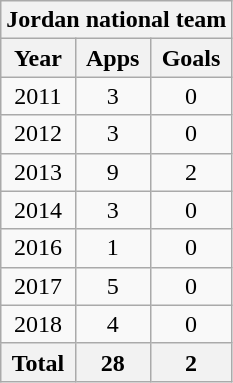<table class="wikitable" style="text-align:center">
<tr>
<th colspan=3>Jordan national team</th>
</tr>
<tr>
<th>Year</th>
<th>Apps</th>
<th>Goals</th>
</tr>
<tr>
<td>2011</td>
<td>3</td>
<td>0</td>
</tr>
<tr>
<td>2012</td>
<td>3</td>
<td>0</td>
</tr>
<tr>
<td>2013</td>
<td>9</td>
<td>2</td>
</tr>
<tr>
<td>2014</td>
<td>3</td>
<td>0</td>
</tr>
<tr>
<td>2016</td>
<td>1</td>
<td>0</td>
</tr>
<tr>
<td>2017</td>
<td>5</td>
<td>0</td>
</tr>
<tr>
<td>2018</td>
<td>4</td>
<td>0</td>
</tr>
<tr>
<th>Total</th>
<th>28</th>
<th>2</th>
</tr>
</table>
